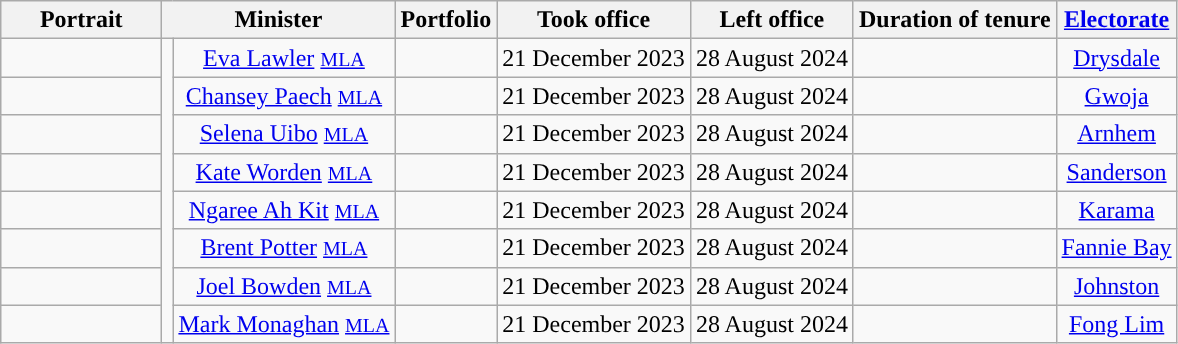<table class="wikitable sortable" style="border:#555; text-align:center; ">
<tr>
<th class="unsortable" style="width:100px;">Portrait</th>
<th colspan="2" class="unsortable" style="width:5px;">Minister</th>
<th>Portfolio</th>
<th>Took office</th>
<th>Left office</th>
<th>Duration of tenure</th>
<th><a href='#'>Electorate</a></th>
</tr>
<tr>
<td></td>
<td rowspan="8" style="background-color: "></td>
<td><a href='#'>Eva Lawler</a> <small><a href='#'>MLA</a></small></td>
<td></td>
<td>21 December 2023</td>
<td>28 August 2024</td>
<td></td>
<td><a href='#'>Drysdale</a></td>
</tr>
<tr>
<td></td>
<td><a href='#'>Chansey Paech</a> <small><a href='#'>MLA</a></small></td>
<td></td>
<td>21 December 2023</td>
<td>28 August 2024</td>
<td></td>
<td><a href='#'>Gwoja</a></td>
</tr>
<tr>
<td></td>
<td><a href='#'>Selena Uibo</a> <small><a href='#'>MLA</a></small></td>
<td></td>
<td>21 December 2023</td>
<td>28 August 2024</td>
<td></td>
<td><a href='#'>Arnhem</a></td>
</tr>
<tr>
<td></td>
<td><a href='#'>Kate Worden</a> <small><a href='#'>MLA</a></small></td>
<td></td>
<td>21 December 2023</td>
<td>28 August 2024</td>
<td></td>
<td><a href='#'>Sanderson</a></td>
</tr>
<tr>
<td></td>
<td><a href='#'>Ngaree Ah Kit</a> <small><a href='#'>MLA</a></small></td>
<td></td>
<td>21 December 2023</td>
<td>28 August 2024</td>
<td></td>
<td><a href='#'>Karama</a></td>
</tr>
<tr>
<td></td>
<td><a href='#'>Brent Potter</a> <small><a href='#'>MLA</a></small></td>
<td></td>
<td>21 December 2023</td>
<td>28 August 2024</td>
<td></td>
<td><a href='#'>Fannie Bay</a></td>
</tr>
<tr>
<td></td>
<td><a href='#'>Joel Bowden</a> <small><a href='#'>MLA</a></small></td>
<td></td>
<td>21 December 2023</td>
<td>28 August 2024</td>
<td></td>
<td><a href='#'>Johnston</a></td>
</tr>
<tr>
<td></td>
<td><a href='#'>Mark Monaghan</a> <small><a href='#'>MLA</a></small></td>
<td></td>
<td>21 December 2023</td>
<td>28 August 2024</td>
<td></td>
<td><a href='#'>Fong Lim</a></td>
</tr>
</table>
